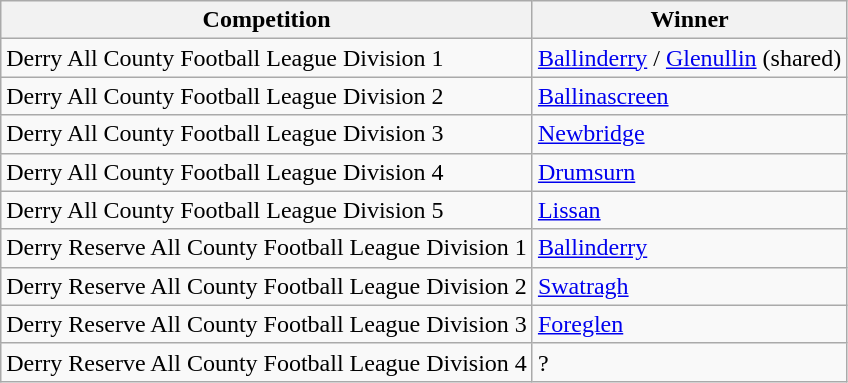<table class="wikitable">
<tr>
<th>Competition</th>
<th>Winner</th>
</tr>
<tr>
<td>Derry All County Football League Division 1</td>
<td><a href='#'>Ballinderry</a> / <a href='#'>Glenullin</a> (shared)</td>
</tr>
<tr>
<td>Derry All County Football League Division 2</td>
<td><a href='#'>Ballinascreen</a></td>
</tr>
<tr>
<td>Derry All County Football League Division 3</td>
<td><a href='#'>Newbridge</a></td>
</tr>
<tr>
<td>Derry All County Football League Division 4</td>
<td><a href='#'>Drumsurn</a></td>
</tr>
<tr>
<td>Derry All County Football League Division 5</td>
<td><a href='#'>Lissan</a></td>
</tr>
<tr>
<td>Derry Reserve All County Football League Division 1</td>
<td><a href='#'>Ballinderry</a></td>
</tr>
<tr>
<td>Derry Reserve All County Football League Division 2</td>
<td><a href='#'>Swatragh</a></td>
</tr>
<tr>
<td>Derry Reserve All County Football League Division 3</td>
<td><a href='#'>Foreglen</a></td>
</tr>
<tr>
<td>Derry Reserve All County Football League Division 4</td>
<td>?</td>
</tr>
</table>
